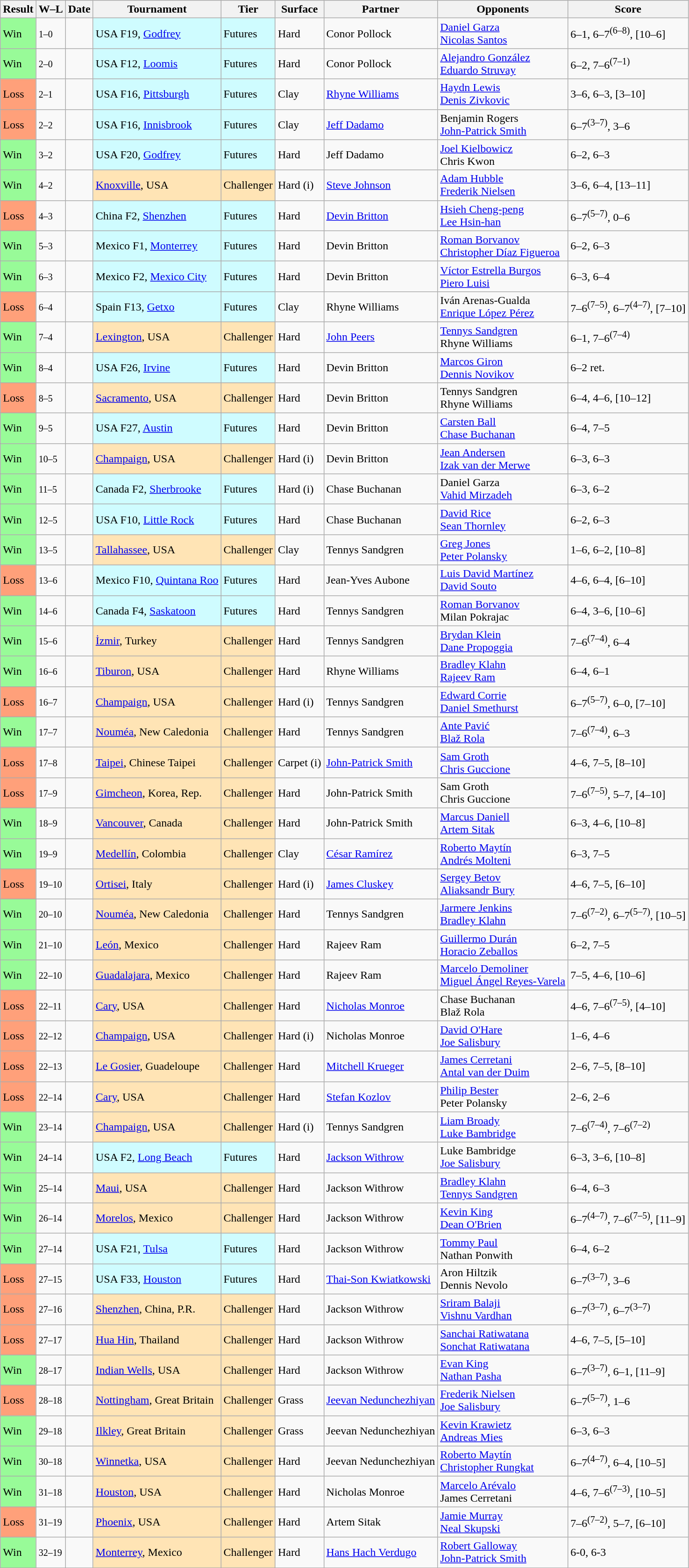<table class="sortable wikitable">
<tr>
<th>Result</th>
<th class="unsortable">W–L</th>
<th>Date</th>
<th>Tournament</th>
<th>Tier</th>
<th>Surface</th>
<th>Partner</th>
<th>Opponents</th>
<th class="unsortable">Score</th>
</tr>
<tr>
<td bgcolor=98fb98>Win</td>
<td><small>1–0</small></td>
<td></td>
<td style="background:#cffcff;">USA F19, <a href='#'>Godfrey</a></td>
<td style="background:#cffcff;">Futures</td>
<td>Hard</td>
<td> Conor Pollock</td>
<td> <a href='#'>Daniel Garza</a><br> <a href='#'>Nicolas Santos</a></td>
<td>6–1, 6–7<sup>(6–8)</sup>, [10–6]</td>
</tr>
<tr>
<td bgcolor=98fb98>Win</td>
<td><small>2–0</small></td>
<td></td>
<td style="background:#cffcff;">USA F12, <a href='#'>Loomis</a></td>
<td style="background:#cffcff;">Futures</td>
<td>Hard</td>
<td> Conor Pollock</td>
<td> <a href='#'>Alejandro González</a><br> <a href='#'>Eduardo Struvay</a></td>
<td>6–2, 7–6<sup>(7–1)</sup></td>
</tr>
<tr>
<td bgcolor=FFA07A>Loss</td>
<td><small>2–1</small></td>
<td></td>
<td style="background:#cffcff;">USA F16, <a href='#'>Pittsburgh</a></td>
<td style="background:#cffcff;">Futures</td>
<td>Clay</td>
<td> <a href='#'>Rhyne Williams</a></td>
<td> <a href='#'>Haydn Lewis</a><br> <a href='#'>Denis Zivkovic</a></td>
<td>3–6, 6–3, [3–10]</td>
</tr>
<tr>
<td bgcolor=FFA07A>Loss</td>
<td><small>2–2</small></td>
<td></td>
<td style="background:#cffcff;">USA F16, <a href='#'>Innisbrook</a></td>
<td style="background:#cffcff;">Futures</td>
<td>Clay</td>
<td> <a href='#'>Jeff Dadamo</a></td>
<td> Benjamin Rogers<br> <a href='#'>John-Patrick Smith</a></td>
<td>6–7<sup>(3–7)</sup>, 3–6</td>
</tr>
<tr>
<td bgcolor=98fb98>Win</td>
<td><small>3–2</small></td>
<td></td>
<td style="background:#cffcff;">USA F20, <a href='#'>Godfrey</a></td>
<td style="background:#cffcff;">Futures</td>
<td>Hard</td>
<td> Jeff Dadamo</td>
<td> <a href='#'>Joel Kielbowicz</a><br> Chris Kwon</td>
<td>6–2, 6–3</td>
</tr>
<tr>
<td bgcolor=98fb98>Win</td>
<td><small>4–2</small></td>
<td><a href='#'></a></td>
<td style="background:moccasin;"><a href='#'>Knoxville</a>, USA</td>
<td style="background:moccasin;">Challenger</td>
<td>Hard (i)</td>
<td> <a href='#'>Steve Johnson</a></td>
<td> <a href='#'>Adam Hubble</a><br> <a href='#'>Frederik Nielsen</a></td>
<td>3–6, 6–4, [13–11]</td>
</tr>
<tr>
<td bgcolor=FFA07A>Loss</td>
<td><small>4–3</small></td>
<td></td>
<td style="background:#cffcff;">China F2, <a href='#'>Shenzhen</a></td>
<td style="background:#cffcff;">Futures</td>
<td>Hard</td>
<td> <a href='#'>Devin Britton</a></td>
<td> <a href='#'>Hsieh Cheng-peng</a><br> <a href='#'>Lee Hsin-han</a></td>
<td>6–7<sup>(5–7)</sup>, 0–6</td>
</tr>
<tr>
<td bgcolor=98fb98>Win</td>
<td><small>5–3</small></td>
<td></td>
<td style="background:#cffcff;">Mexico F1, <a href='#'>Monterrey</a></td>
<td style="background:#cffcff;">Futures</td>
<td>Hard</td>
<td> Devin Britton</td>
<td> <a href='#'>Roman Borvanov</a><br> <a href='#'>Christopher Díaz Figueroa</a></td>
<td>6–2, 6–3</td>
</tr>
<tr>
<td bgcolor=98fb98>Win</td>
<td><small>6–3</small></td>
<td></td>
<td style="background:#cffcff;">Mexico F2, <a href='#'>Mexico City</a></td>
<td style="background:#cffcff;">Futures</td>
<td>Hard</td>
<td> Devin Britton</td>
<td> <a href='#'>Víctor Estrella Burgos</a><br> <a href='#'>Piero Luisi</a></td>
<td>6–3, 6–4</td>
</tr>
<tr>
<td bgcolor=FFA07A>Loss</td>
<td><small>6–4</small></td>
<td></td>
<td style="background:#cffcff;">Spain F13, <a href='#'>Getxo</a></td>
<td style="background:#cffcff;">Futures</td>
<td>Clay</td>
<td> Rhyne Williams</td>
<td> Iván Arenas-Gualda<br> <a href='#'>Enrique López Pérez</a></td>
<td>7–6<sup>(7–5)</sup>, 6–7<sup>(4–7)</sup>, [7–10]</td>
</tr>
<tr>
<td bgcolor=98fb98>Win</td>
<td><small>7–4</small></td>
<td><a href='#'></a></td>
<td style="background:moccasin;"><a href='#'>Lexington</a>, USA</td>
<td style="background:moccasin;">Challenger</td>
<td>Hard</td>
<td> <a href='#'>John Peers</a></td>
<td> <a href='#'>Tennys Sandgren</a><br> Rhyne Williams</td>
<td>6–1, 7–6<sup>(7–4)</sup></td>
</tr>
<tr>
<td bgcolor=98fb98>Win</td>
<td><small>8–4</small></td>
<td></td>
<td style="background:#cffcff;">USA F26, <a href='#'>Irvine</a></td>
<td style="background:#cffcff;">Futures</td>
<td>Hard</td>
<td> Devin Britton</td>
<td> <a href='#'>Marcos Giron</a><br> <a href='#'>Dennis Novikov</a></td>
<td>6–2 ret.</td>
</tr>
<tr>
<td bgcolor=FFA07A>Loss</td>
<td><small>8–5</small></td>
<td><a href='#'></a></td>
<td style="background:moccasin;"><a href='#'>Sacramento</a>, USA</td>
<td style="background:moccasin;">Challenger</td>
<td>Hard</td>
<td> Devin Britton</td>
<td> Tennys Sandgren <br>  Rhyne Williams</td>
<td>6–4, 4–6, [10–12]</td>
</tr>
<tr>
<td bgcolor=98fb98>Win</td>
<td><small>9–5</small></td>
<td></td>
<td style="background:#cffcff;">USA F27, <a href='#'>Austin</a></td>
<td style="background:#cffcff;">Futures</td>
<td>Hard</td>
<td> Devin Britton</td>
<td> <a href='#'>Carsten Ball</a><br> <a href='#'>Chase Buchanan</a></td>
<td>6–4, 7–5</td>
</tr>
<tr>
<td bgcolor=98fb98>Win</td>
<td><small>10–5</small></td>
<td><a href='#'></a></td>
<td style="background:moccasin;"><a href='#'>Champaign</a>, USA</td>
<td style="background:moccasin;">Challenger</td>
<td>Hard (i)</td>
<td> Devin Britton</td>
<td> <a href='#'>Jean Andersen</a><br> <a href='#'>Izak van der Merwe</a></td>
<td>6–3, 6–3</td>
</tr>
<tr>
<td bgcolor=98fb98>Win</td>
<td><small>11–5</small></td>
<td></td>
<td style="background:#cffcff;">Canada F2, <a href='#'>Sherbrooke</a></td>
<td style="background:#cffcff;">Futures</td>
<td>Hard (i)</td>
<td> Chase Buchanan</td>
<td> Daniel Garza<br> <a href='#'>Vahid Mirzadeh</a></td>
<td>6–3, 6–2</td>
</tr>
<tr>
<td bgcolor=98fb98>Win</td>
<td><small>12–5</small></td>
<td></td>
<td style="background:#cffcff;">USA F10, <a href='#'>Little Rock</a></td>
<td style="background:#cffcff;">Futures</td>
<td>Hard</td>
<td> Chase Buchanan</td>
<td> <a href='#'>David Rice</a><br> <a href='#'>Sean Thornley</a></td>
<td>6–2, 6–3</td>
</tr>
<tr>
<td bgcolor=98fb98>Win</td>
<td><small>13–5</small></td>
<td><a href='#'></a></td>
<td style="background:moccasin;"><a href='#'>Tallahassee</a>, USA</td>
<td style="background:moccasin;">Challenger</td>
<td>Clay</td>
<td> Tennys Sandgren</td>
<td> <a href='#'>Greg Jones</a><br> <a href='#'>Peter Polansky</a></td>
<td>1–6, 6–2, [10–8]</td>
</tr>
<tr>
<td bgcolor=FFA07A>Loss</td>
<td><small>13–6</small></td>
<td></td>
<td style="background:#cffcff;">Mexico F10, <a href='#'>Quintana Roo</a></td>
<td style="background:#cffcff;">Futures</td>
<td>Hard</td>
<td> Jean-Yves Aubone</td>
<td> <a href='#'>Luis David Martínez</a><br> <a href='#'>David Souto</a></td>
<td>4–6, 6–4, [6–10]</td>
</tr>
<tr>
<td bgcolor=98fb98>Win</td>
<td><small>14–6</small></td>
<td></td>
<td style="background:#cffcff;">Canada F4, <a href='#'>Saskatoon</a></td>
<td style="background:#cffcff;">Futures</td>
<td>Hard</td>
<td> Tennys Sandgren</td>
<td> <a href='#'>Roman Borvanov</a><br> Milan Pokrajac</td>
<td>6–4, 3–6, [10–6]</td>
</tr>
<tr>
<td bgcolor=98fb98>Win</td>
<td><small>15–6</small></td>
<td><a href='#'></a></td>
<td style="background:moccasin;"><a href='#'>İzmir</a>, Turkey</td>
<td style="background:moccasin;">Challenger</td>
<td>Hard</td>
<td> Tennys Sandgren</td>
<td> <a href='#'>Brydan Klein</a><br> <a href='#'>Dane Propoggia</a></td>
<td>7–6<sup>(7–4)</sup>, 6–4</td>
</tr>
<tr>
<td bgcolor=98fb98>Win</td>
<td><small>16–6</small></td>
<td><a href='#'></a></td>
<td style="background:moccasin;"><a href='#'>Tiburon</a>, USA</td>
<td style="background:moccasin;">Challenger</td>
<td>Hard</td>
<td> Rhyne Williams</td>
<td> <a href='#'>Bradley Klahn</a><br> <a href='#'>Rajeev Ram</a></td>
<td>6–4, 6–1</td>
</tr>
<tr>
<td bgcolor=FFA07A>Loss</td>
<td><small>16–7</small></td>
<td><a href='#'></a></td>
<td style="background:moccasin;"><a href='#'>Champaign</a>, USA</td>
<td style="background:moccasin;">Challenger</td>
<td>Hard  (i)</td>
<td> Tennys Sandgren</td>
<td> <a href='#'>Edward Corrie</a><br> <a href='#'>Daniel Smethurst</a></td>
<td>6–7<sup>(5–7)</sup>, 6–0, [7–10]</td>
</tr>
<tr>
<td bgcolor=98fb98>Win</td>
<td><small>17–7</small></td>
<td><a href='#'></a></td>
<td style="background:moccasin;"><a href='#'>Nouméa</a>, New Caledonia</td>
<td style="background:moccasin;">Challenger</td>
<td>Hard</td>
<td> Tennys Sandgren</td>
<td> <a href='#'>Ante Pavić</a><br> <a href='#'>Blaž Rola</a></td>
<td>7–6<sup>(7–4)</sup>, 6–3</td>
</tr>
<tr>
<td bgcolor=FFA07A>Loss</td>
<td><small>17–8</small></td>
<td><a href='#'></a></td>
<td style="background:moccasin;"><a href='#'>Taipei</a>, Chinese Taipei</td>
<td style="background:moccasin;">Challenger</td>
<td>Carpet (i)</td>
<td> <a href='#'>John-Patrick Smith</a></td>
<td> <a href='#'>Sam Groth</a><br> <a href='#'>Chris Guccione</a></td>
<td>4–6, 7–5, [8–10]</td>
</tr>
<tr>
<td bgcolor=FFA07A>Loss</td>
<td><small>17–9</small></td>
<td><a href='#'></a></td>
<td style="background:moccasin;"><a href='#'>Gimcheon</a>, Korea, Rep.</td>
<td style="background:moccasin;">Challenger</td>
<td>Hard</td>
<td> John-Patrick Smith</td>
<td> Sam Groth<br> Chris Guccione</td>
<td>7–6<sup>(7–5)</sup>, 5–7, [4–10]</td>
</tr>
<tr>
<td bgcolor=98fb98>Win</td>
<td><small>18–9</small></td>
<td><a href='#'></a></td>
<td style="background:moccasin;"><a href='#'>Vancouver</a>, Canada</td>
<td style="background:moccasin;">Challenger</td>
<td>Hard</td>
<td> John-Patrick Smith</td>
<td> <a href='#'>Marcus Daniell</a><br> <a href='#'>Artem Sitak</a></td>
<td>6–3, 4–6, [10–8]</td>
</tr>
<tr>
<td bgcolor=98fb98>Win</td>
<td><small>19–9</small></td>
<td><a href='#'></a></td>
<td style="background:moccasin;"><a href='#'>Medellín</a>, Colombia</td>
<td style="background:moccasin;">Challenger</td>
<td>Clay</td>
<td> <a href='#'>César Ramírez</a></td>
<td> <a href='#'>Roberto Maytín</a><br> <a href='#'>Andrés Molteni</a></td>
<td>6–3, 7–5</td>
</tr>
<tr>
<td bgcolor=FFA07A>Loss</td>
<td><small>19–10</small></td>
<td><a href='#'></a></td>
<td style="background:moccasin;"><a href='#'>Ortisei</a>, Italy</td>
<td style="background:moccasin;">Challenger</td>
<td>Hard (i)</td>
<td> <a href='#'>James Cluskey</a></td>
<td> <a href='#'>Sergey Betov</a><br> <a href='#'>Aliaksandr Bury</a></td>
<td>4–6, 7–5, [6–10]</td>
</tr>
<tr>
<td bgcolor=98fb98>Win</td>
<td><small>20–10</small></td>
<td><a href='#'></a></td>
<td style="background:moccasin;"><a href='#'>Nouméa</a>, New Caledonia</td>
<td style="background:moccasin;">Challenger</td>
<td>Hard</td>
<td> Tennys Sandgren</td>
<td> <a href='#'>Jarmere Jenkins</a><br> <a href='#'>Bradley Klahn</a></td>
<td>7–6<sup>(7–2)</sup>, 6–7<sup>(5–7)</sup>, [10–5]</td>
</tr>
<tr>
<td bgcolor=98fb98>Win</td>
<td><small>21–10</small></td>
<td><a href='#'></a></td>
<td style="background:moccasin;"><a href='#'>León</a>, Mexico</td>
<td style="background:moccasin;">Challenger</td>
<td>Hard</td>
<td> Rajeev Ram</td>
<td> <a href='#'>Guillermo Durán</a><br> <a href='#'>Horacio Zeballos</a></td>
<td>6–2, 7–5</td>
</tr>
<tr>
<td bgcolor=98fb98>Win</td>
<td><small>22–10</small></td>
<td><a href='#'></a></td>
<td style="background:moccasin;"><a href='#'>Guadalajara</a>, Mexico</td>
<td style="background:moccasin;">Challenger</td>
<td>Hard</td>
<td> Rajeev Ram</td>
<td> <a href='#'>Marcelo Demoliner</a><br> <a href='#'>Miguel Ángel Reyes-Varela</a></td>
<td>7–5, 4–6, [10–6]</td>
</tr>
<tr>
<td bgcolor=FFA07A>Loss</td>
<td><small>22–11</small></td>
<td><a href='#'></a></td>
<td style="background:moccasin;"><a href='#'>Cary</a>, USA</td>
<td style="background:moccasin;">Challenger</td>
<td>Hard</td>
<td> <a href='#'>Nicholas Monroe</a></td>
<td> Chase Buchanan<br> Blaž Rola</td>
<td>4–6, 7–6<sup>(7–5)</sup>, [4–10]</td>
</tr>
<tr>
<td bgcolor=FFA07A>Loss</td>
<td><small>22–12</small></td>
<td><a href='#'></a></td>
<td style="background:moccasin;"><a href='#'>Champaign</a>, USA</td>
<td style="background:moccasin;">Challenger</td>
<td>Hard (i)</td>
<td> Nicholas Monroe</td>
<td> <a href='#'>David O'Hare</a><br> <a href='#'>Joe Salisbury</a></td>
<td>1–6, 4–6</td>
</tr>
<tr>
<td bgcolor=FFA07A>Loss</td>
<td><small>22–13</small></td>
<td><a href='#'></a></td>
<td style="background:moccasin;"><a href='#'>Le Gosier</a>, Guadeloupe</td>
<td style="background:moccasin;">Challenger</td>
<td>Hard</td>
<td> <a href='#'>Mitchell Krueger</a></td>
<td> <a href='#'>James Cerretani</a><br> <a href='#'>Antal van der Duim</a></td>
<td>2–6, 7–5, [8–10]</td>
</tr>
<tr>
<td bgcolor=FFA07A>Loss</td>
<td><small>22–14</small></td>
<td><a href='#'></a></td>
<td style="background:moccasin;"><a href='#'>Cary</a>, USA</td>
<td style="background:moccasin;">Challenger</td>
<td>Hard</td>
<td> <a href='#'>Stefan Kozlov</a></td>
<td> <a href='#'>Philip Bester</a><br> Peter Polansky</td>
<td>2–6, 2–6</td>
</tr>
<tr>
<td bgcolor=98fb98>Win</td>
<td><small>23–14</small></td>
<td><a href='#'></a></td>
<td style="background:moccasin;"><a href='#'>Champaign</a>, USA</td>
<td style="background:moccasin;">Challenger</td>
<td>Hard (i)</td>
<td> Tennys Sandgren</td>
<td> <a href='#'>Liam Broady</a><br> <a href='#'>Luke Bambridge</a></td>
<td>7–6<sup>(7–4)</sup>, 7–6<sup>(7–2)</sup></td>
</tr>
<tr>
<td bgcolor=98fb98>Win</td>
<td><small>24–14</small></td>
<td></td>
<td style="background:#cffcff;">USA F2, <a href='#'>Long Beach</a></td>
<td style="background:#cffcff;">Futures</td>
<td>Hard</td>
<td> <a href='#'>Jackson Withrow</a></td>
<td> Luke Bambridge<br> <a href='#'>Joe Salisbury</a></td>
<td>6–3, 3–6, [10–8]</td>
</tr>
<tr>
<td bgcolor=98fb98>Win</td>
<td><small>25–14</small></td>
<td><a href='#'></a></td>
<td style="background:moccasin;"><a href='#'>Maui</a>, USA</td>
<td style="background:moccasin;">Challenger</td>
<td>Hard</td>
<td> Jackson Withrow</td>
<td> <a href='#'>Bradley Klahn</a><br> <a href='#'>Tennys Sandgren</a></td>
<td>6–4, 6–3</td>
</tr>
<tr>
<td bgcolor=98fb98>Win</td>
<td><small>26–14</small></td>
<td><a href='#'></a></td>
<td style="background:moccasin;"><a href='#'>Morelos</a>, Mexico</td>
<td style="background:moccasin;">Challenger</td>
<td>Hard</td>
<td> Jackson Withrow</td>
<td> <a href='#'>Kevin King</a><br> <a href='#'>Dean O'Brien</a></td>
<td>6–7<sup>(4–7)</sup>, 7–6<sup>(7–5)</sup>, [11–9]</td>
</tr>
<tr>
<td bgcolor=98fb98>Win</td>
<td><small>27–14</small></td>
<td></td>
<td style="background:#cffcff;">USA F21, <a href='#'>Tulsa</a></td>
<td style="background:#cffcff;">Futures</td>
<td>Hard</td>
<td> Jackson Withrow</td>
<td> <a href='#'>Tommy Paul</a><br> Nathan Ponwith</td>
<td>6–4, 6–2</td>
</tr>
<tr>
<td bgcolor=FFA07A>Loss</td>
<td><small>27–15</small></td>
<td></td>
<td style="background:#cffcff;">USA F33, <a href='#'>Houston</a></td>
<td style="background:#cffcff;">Futures</td>
<td>Hard</td>
<td> <a href='#'>Thai-Son Kwiatkowski</a></td>
<td> Aron Hiltzik<br> Dennis Nevolo</td>
<td>6–7<sup>(3–7)</sup>, 3–6</td>
</tr>
<tr>
<td bgcolor=FFA07A>Loss</td>
<td><small>27–16</small></td>
<td><a href='#'></a></td>
<td style="background:moccasin;"><a href='#'>Shenzhen</a>, China, P.R.</td>
<td style="background:moccasin;">Challenger</td>
<td>Hard</td>
<td> Jackson Withrow</td>
<td> <a href='#'>Sriram Balaji</a><br> <a href='#'>Vishnu Vardhan</a></td>
<td>6–7<sup>(3–7)</sup>, 6–7<sup>(3–7)</sup></td>
</tr>
<tr>
<td bgcolor=FFA07A>Loss</td>
<td><small>27–17</small></td>
<td><a href='#'></a></td>
<td style="background:moccasin;"><a href='#'>Hua Hin</a>, Thailand</td>
<td style="background:moccasin;">Challenger</td>
<td>Hard</td>
<td> Jackson Withrow</td>
<td> <a href='#'>Sanchai Ratiwatana</a><br> <a href='#'>Sonchat Ratiwatana</a></td>
<td>4–6, 7–5, [5–10]</td>
</tr>
<tr>
<td bgcolor=98fb98>Win</td>
<td><small>28–17</small></td>
<td><a href='#'></a></td>
<td style="background:moccasin;"><a href='#'>Indian Wells</a>, USA</td>
<td style="background:moccasin;">Challenger</td>
<td>Hard</td>
<td> Jackson Withrow</td>
<td> <a href='#'>Evan King</a><br> <a href='#'>Nathan Pasha</a></td>
<td>6–7<sup>(3–7)</sup>, 6–1, [11–9]</td>
</tr>
<tr>
<td bgcolor=FFA07A>Loss</td>
<td><small>28–18</small></td>
<td><a href='#'></a></td>
<td style="background:moccasin;"><a href='#'>Nottingham</a>, Great Britain</td>
<td style="background:moccasin;">Challenger</td>
<td>Grass</td>
<td> <a href='#'>Jeevan Nedunchezhiyan</a></td>
<td> <a href='#'>Frederik Nielsen</a><br> <a href='#'>Joe Salisbury</a></td>
<td>6–7<sup>(5–7)</sup>, 1–6</td>
</tr>
<tr>
<td bgcolor=98fb98>Win</td>
<td><small>29–18</small></td>
<td><a href='#'></a></td>
<td style="background:moccasin;"><a href='#'>Ilkley</a>, Great Britain</td>
<td style="background:moccasin;">Challenger</td>
<td>Grass</td>
<td> Jeevan Nedunchezhiyan</td>
<td> <a href='#'>Kevin Krawietz</a><br> <a href='#'>Andreas Mies</a></td>
<td>6–3, 6–3</td>
</tr>
<tr>
<td bgcolor=98fb98>Win</td>
<td><small>30–18</small></td>
<td><a href='#'></a></td>
<td style="background:moccasin;"><a href='#'>Winnetka</a>, USA</td>
<td style="background:moccasin;">Challenger</td>
<td>Hard</td>
<td> Jeevan Nedunchezhiyan</td>
<td> <a href='#'>Roberto Maytín</a><br> <a href='#'>Christopher Rungkat</a></td>
<td>6–7<sup>(4–7)</sup>, 6–4, [10–5]</td>
</tr>
<tr>
<td bgcolor=98fb98>Win</td>
<td><small>31–18</small></td>
<td><a href='#'></a></td>
<td style="background:moccasin;"><a href='#'>Houston</a>, USA</td>
<td style="background:moccasin;">Challenger</td>
<td>Hard</td>
<td> Nicholas Monroe</td>
<td> <a href='#'>Marcelo Arévalo</a><br> James Cerretani</td>
<td>4–6, 7–6<sup>(7–3)</sup>, [10–5]</td>
</tr>
<tr>
<td bgcolor=FFA07A>Loss</td>
<td><small>31–19</small></td>
<td><a href='#'></a></td>
<td style="background:moccasin;"><a href='#'>Phoenix</a>, USA</td>
<td style="background:moccasin;">Challenger</td>
<td>Hard</td>
<td> Artem Sitak</td>
<td> <a href='#'>Jamie Murray</a><br> <a href='#'>Neal Skupski</a></td>
<td>7–6<sup>(7–2)</sup>, 5–7, [6–10]</td>
</tr>
<tr>
<td bgcolor=98fb98>Win</td>
<td><small>32–19</small></td>
<td><a href='#'></a></td>
<td style="background:moccasin;"><a href='#'>Monterrey</a>, Mexico</td>
<td style="background:moccasin;">Challenger</td>
<td>Hard</td>
<td> <a href='#'>Hans Hach Verdugo</a></td>
<td> <a href='#'>Robert Galloway</a><br> <a href='#'>John-Patrick Smith</a></td>
<td>6-0, 6-3</td>
</tr>
</table>
